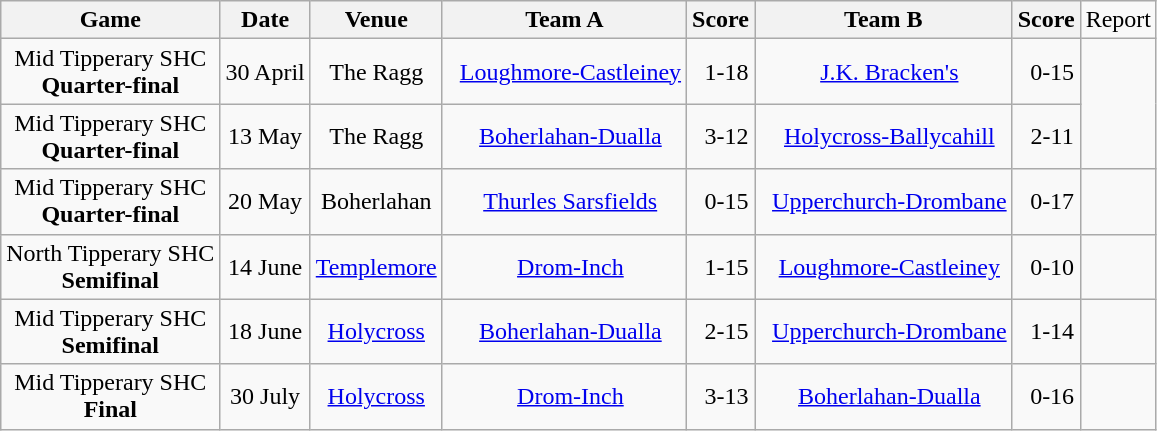<table class="wikitable">
<tr>
<th>Game</th>
<th>Date</th>
<th>Venue</th>
<th>Team A</th>
<th>Score</th>
<th>Team B</th>
<th>Score</th>
<td>Report</td>
</tr>
<tr align="center">
<td>Mid Tipperary SHC<br><strong>Quarter-final</strong></td>
<td>30 April</td>
<td>The Ragg</td>
<td>  <a href='#'>Loughmore-Castleiney</a></td>
<td>  1-18</td>
<td>  <a href='#'>J.K. Bracken's</a></td>
<td>  0-15</td>
</tr>
<tr align="center">
<td>Mid Tipperary SHC<br><strong>Quarter-final</strong></td>
<td>13 May</td>
<td>The Ragg</td>
<td>  <a href='#'>Boherlahan-Dualla</a></td>
<td>  3-12</td>
<td>  <a href='#'>Holycross-Ballycahill</a></td>
<td>  2-11</td>
</tr>
<tr align="center">
<td>Mid Tipperary SHC<br><strong>Quarter-final</strong></td>
<td>20 May</td>
<td>Boherlahan</td>
<td>  <a href='#'>Thurles Sarsfields</a></td>
<td>  0-15</td>
<td>  <a href='#'>Upperchurch-Drombane</a></td>
<td>  0-17</td>
<td></td>
</tr>
<tr align="center">
<td>North Tipperary SHC<br><strong>Semifinal</strong></td>
<td>14 June</td>
<td><a href='#'>Templemore</a></td>
<td>  <a href='#'>Drom-Inch</a></td>
<td>  1-15</td>
<td>  <a href='#'>Loughmore-Castleiney</a></td>
<td>  0-10</td>
</tr>
<tr align="center">
<td>Mid Tipperary SHC<br><strong>Semifinal</strong></td>
<td>18 June</td>
<td><a href='#'>Holycross</a></td>
<td>  <a href='#'>Boherlahan-Dualla</a></td>
<td>  2-15</td>
<td>  <a href='#'>Upperchurch-Drombane</a></td>
<td>  1-14</td>
<td></td>
</tr>
<tr align="center">
<td>Mid Tipperary SHC<br><strong>Final</strong></td>
<td>30 July</td>
<td><a href='#'>Holycross</a></td>
<td>  <a href='#'>Drom-Inch</a></td>
<td>  3-13</td>
<td>  <a href='#'>Boherlahan-Dualla</a></td>
<td>  0-16</td>
</tr>
</table>
